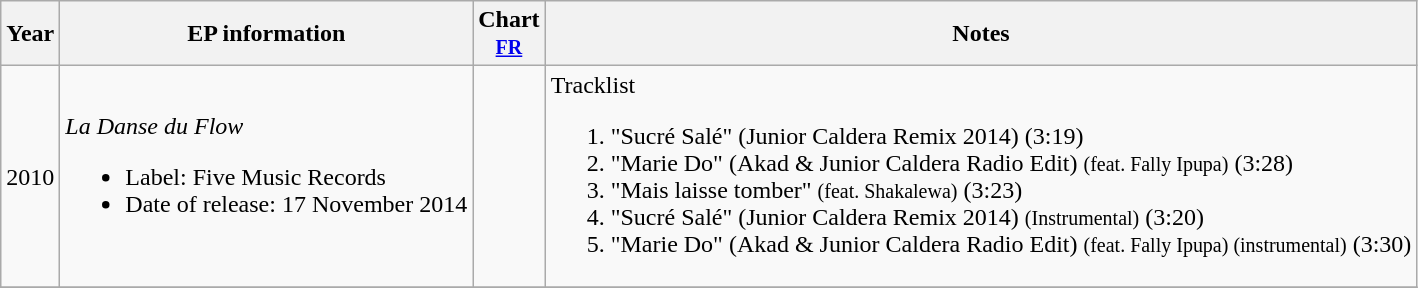<table class="wikitable">
<tr>
<th align="center">Year</th>
<th align="center">EP information</th>
<th width="40">Chart<br><small><a href='#'>FR</a></small></th>
<th align="center">Notes</th>
</tr>
<tr>
<td>2010</td>
<td><em>La Danse du Flow</em><br><ul><li>Label: Five Music Records</li><li>Date of release: 17 November 2014</li></ul></td>
<td></td>
<td>Tracklist<br><ol><li>"Sucré Salé" (Junior Caldera Remix 2014) (3:19)</li><li>"Marie Do" (Akad & Junior Caldera Radio Edit) <small>(feat. Fally Ipupa)</small> (3:28)</li><li>"Mais laisse tomber" <small>(feat. Shakalewa)</small> (3:23)</li><li>"Sucré Salé" (Junior Caldera Remix 2014) <small>(Instrumental)</small> (3:20)</li><li>"Marie Do" (Akad & Junior Caldera Radio Edit) <small>(feat. Fally Ipupa) (instrumental)</small> (3:30)</li></ol></td>
</tr>
<tr>
</tr>
</table>
